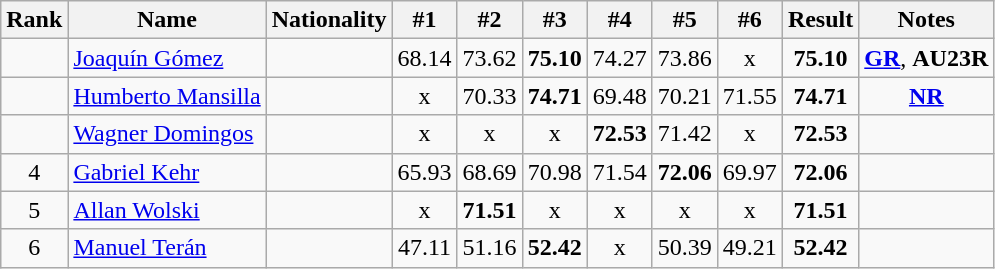<table class="wikitable sortable" style="text-align:center">
<tr>
<th>Rank</th>
<th>Name</th>
<th>Nationality</th>
<th>#1</th>
<th>#2</th>
<th>#3</th>
<th>#4</th>
<th>#5</th>
<th>#6</th>
<th>Result</th>
<th>Notes</th>
</tr>
<tr>
<td></td>
<td align=left><a href='#'>Joaquín Gómez</a></td>
<td align=left></td>
<td>68.14</td>
<td>73.62</td>
<td><strong>75.10</strong></td>
<td>74.27</td>
<td>73.86</td>
<td>x</td>
<td><strong>75.10</strong></td>
<td><strong><a href='#'>GR</a></strong>, <strong>AU23R</strong></td>
</tr>
<tr>
<td></td>
<td align=left><a href='#'>Humberto Mansilla</a></td>
<td align=left></td>
<td>x</td>
<td>70.33</td>
<td><strong>74.71</strong></td>
<td>69.48</td>
<td>70.21</td>
<td>71.55</td>
<td><strong>74.71</strong></td>
<td><strong><a href='#'>NR</a></strong></td>
</tr>
<tr>
<td></td>
<td align=left><a href='#'>Wagner Domingos</a></td>
<td align=left></td>
<td>x</td>
<td>x</td>
<td>x</td>
<td><strong>72.53</strong></td>
<td>71.42</td>
<td>x</td>
<td><strong>72.53</strong></td>
<td></td>
</tr>
<tr>
<td>4</td>
<td align=left><a href='#'>Gabriel Kehr</a></td>
<td align=left></td>
<td>65.93</td>
<td>68.69</td>
<td>70.98</td>
<td>71.54</td>
<td><strong>72.06</strong></td>
<td>69.97</td>
<td><strong>72.06</strong></td>
<td></td>
</tr>
<tr>
<td>5</td>
<td align=left><a href='#'>Allan Wolski</a></td>
<td align=left></td>
<td>x</td>
<td><strong>71.51</strong></td>
<td>x</td>
<td>x</td>
<td>x</td>
<td>x</td>
<td><strong>71.51</strong></td>
<td></td>
</tr>
<tr>
<td>6</td>
<td align=left><a href='#'>Manuel Terán</a></td>
<td align=left></td>
<td>47.11</td>
<td>51.16</td>
<td><strong>52.42</strong></td>
<td>x</td>
<td>50.39</td>
<td>49.21</td>
<td><strong>52.42</strong></td>
<td></td>
</tr>
</table>
